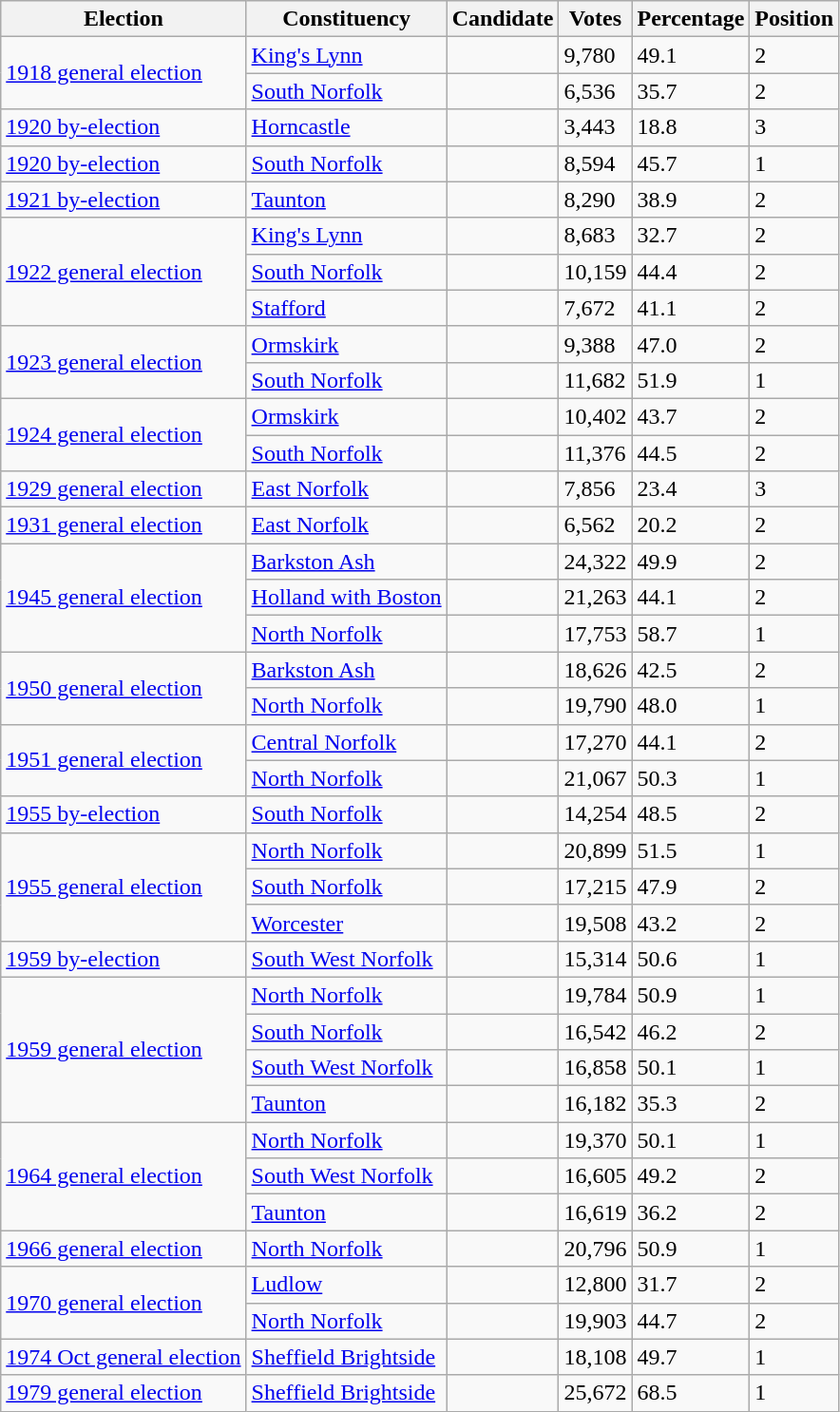<table class="wikitable sortable">
<tr>
<th>Election</th>
<th>Constituency</th>
<th>Candidate</th>
<th>Votes</th>
<th>Percentage</th>
<th>Position</th>
</tr>
<tr>
<td rowspan=2><a href='#'>1918 general election</a></td>
<td><a href='#'>King's Lynn</a></td>
<td></td>
<td>9,780</td>
<td>49.1</td>
<td>2</td>
</tr>
<tr>
<td><a href='#'>South Norfolk</a></td>
<td></td>
<td>6,536</td>
<td>35.7</td>
<td>2</td>
</tr>
<tr>
<td><a href='#'>1920 by-election</a></td>
<td><a href='#'>Horncastle</a></td>
<td></td>
<td>3,443</td>
<td>18.8</td>
<td>3</td>
</tr>
<tr>
<td><a href='#'>1920 by-election</a></td>
<td><a href='#'>South Norfolk</a></td>
<td></td>
<td>8,594</td>
<td>45.7</td>
<td>1</td>
</tr>
<tr>
<td><a href='#'>1921 by-election</a></td>
<td><a href='#'>Taunton</a></td>
<td></td>
<td>8,290</td>
<td>38.9</td>
<td>2</td>
</tr>
<tr>
<td rowspan=3><a href='#'>1922 general election</a></td>
<td><a href='#'>King's Lynn</a></td>
<td></td>
<td>8,683</td>
<td>32.7</td>
<td>2</td>
</tr>
<tr>
<td><a href='#'>South Norfolk</a></td>
<td></td>
<td>10,159</td>
<td>44.4</td>
<td>2</td>
</tr>
<tr>
<td><a href='#'>Stafford</a></td>
<td></td>
<td>7,672</td>
<td>41.1</td>
<td>2</td>
</tr>
<tr>
<td rowspan=2><a href='#'>1923 general election</a></td>
<td><a href='#'>Ormskirk</a></td>
<td></td>
<td>9,388</td>
<td>47.0</td>
<td>2</td>
</tr>
<tr>
<td><a href='#'>South Norfolk</a></td>
<td></td>
<td>11,682</td>
<td>51.9</td>
<td>1</td>
</tr>
<tr>
<td rowspan=2><a href='#'>1924 general election</a></td>
<td><a href='#'>Ormskirk</a></td>
<td></td>
<td>10,402</td>
<td>43.7</td>
<td>2</td>
</tr>
<tr>
<td><a href='#'>South Norfolk</a></td>
<td></td>
<td>11,376</td>
<td>44.5</td>
<td>2</td>
</tr>
<tr>
<td><a href='#'>1929 general election</a></td>
<td><a href='#'>East Norfolk</a></td>
<td></td>
<td>7,856</td>
<td>23.4</td>
<td>3</td>
</tr>
<tr>
<td><a href='#'>1931 general election</a></td>
<td><a href='#'>East Norfolk</a></td>
<td></td>
<td>6,562</td>
<td>20.2</td>
<td>2</td>
</tr>
<tr>
<td rowspan=3><a href='#'>1945 general election</a></td>
<td><a href='#'>Barkston Ash</a></td>
<td></td>
<td>24,322</td>
<td>49.9</td>
<td>2</td>
</tr>
<tr>
<td><a href='#'>Holland with Boston</a></td>
<td></td>
<td>21,263</td>
<td>44.1</td>
<td>2</td>
</tr>
<tr>
<td><a href='#'>North Norfolk</a></td>
<td></td>
<td>17,753</td>
<td>58.7</td>
<td>1</td>
</tr>
<tr>
<td rowspan=2><a href='#'>1950 general election</a></td>
<td><a href='#'>Barkston Ash</a></td>
<td></td>
<td>18,626</td>
<td>42.5</td>
<td>2</td>
</tr>
<tr>
<td><a href='#'>North Norfolk</a></td>
<td></td>
<td>19,790</td>
<td>48.0</td>
<td>1</td>
</tr>
<tr>
<td rowspan=2><a href='#'>1951 general election</a></td>
<td><a href='#'>Central Norfolk</a></td>
<td></td>
<td>17,270</td>
<td>44.1</td>
<td>2</td>
</tr>
<tr>
<td><a href='#'>North Norfolk</a></td>
<td></td>
<td>21,067</td>
<td>50.3</td>
<td>1</td>
</tr>
<tr>
<td><a href='#'>1955 by-election</a></td>
<td><a href='#'>South Norfolk</a></td>
<td></td>
<td>14,254</td>
<td>48.5</td>
<td>2</td>
</tr>
<tr>
<td rowspan=3><a href='#'>1955 general election</a></td>
<td><a href='#'>North Norfolk</a></td>
<td></td>
<td>20,899</td>
<td>51.5</td>
<td>1</td>
</tr>
<tr>
<td><a href='#'>South Norfolk</a></td>
<td></td>
<td>17,215</td>
<td>47.9</td>
<td>2</td>
</tr>
<tr>
<td><a href='#'>Worcester</a></td>
<td></td>
<td>19,508</td>
<td>43.2</td>
<td>2</td>
</tr>
<tr>
<td><a href='#'>1959 by-election</a></td>
<td><a href='#'>South West Norfolk</a></td>
<td></td>
<td>15,314</td>
<td>50.6</td>
<td>1</td>
</tr>
<tr>
<td rowspan=4><a href='#'>1959 general election</a></td>
<td><a href='#'>North Norfolk</a></td>
<td></td>
<td>19,784</td>
<td>50.9</td>
<td>1</td>
</tr>
<tr>
<td><a href='#'>South Norfolk</a></td>
<td></td>
<td>16,542</td>
<td>46.2</td>
<td>2</td>
</tr>
<tr>
<td><a href='#'>South West Norfolk</a></td>
<td></td>
<td>16,858</td>
<td>50.1</td>
<td>1</td>
</tr>
<tr>
<td><a href='#'>Taunton</a></td>
<td></td>
<td>16,182</td>
<td>35.3</td>
<td>2</td>
</tr>
<tr>
<td rowspan=3><a href='#'>1964 general election</a></td>
<td><a href='#'>North Norfolk</a></td>
<td></td>
<td>19,370</td>
<td>50.1</td>
<td>1</td>
</tr>
<tr>
<td><a href='#'>South West Norfolk</a></td>
<td></td>
<td>16,605</td>
<td>49.2</td>
<td>2</td>
</tr>
<tr>
<td><a href='#'>Taunton</a></td>
<td></td>
<td>16,619</td>
<td>36.2</td>
<td>2</td>
</tr>
<tr>
<td><a href='#'>1966 general election</a></td>
<td><a href='#'>North Norfolk</a></td>
<td></td>
<td>20,796</td>
<td>50.9</td>
<td>1</td>
</tr>
<tr>
<td rowspan=2><a href='#'>1970 general election</a></td>
<td><a href='#'>Ludlow</a></td>
<td></td>
<td>12,800</td>
<td>31.7</td>
<td>2</td>
</tr>
<tr>
<td><a href='#'>North Norfolk</a></td>
<td></td>
<td>19,903</td>
<td>44.7</td>
<td>2</td>
</tr>
<tr>
<td><a href='#'>1974 Oct general election</a></td>
<td><a href='#'>Sheffield Brightside</a></td>
<td></td>
<td>18,108</td>
<td>49.7</td>
<td>1</td>
</tr>
<tr>
<td><a href='#'>1979 general election</a></td>
<td><a href='#'>Sheffield Brightside</a></td>
<td></td>
<td>25,672</td>
<td>68.5</td>
<td>1</td>
</tr>
</table>
